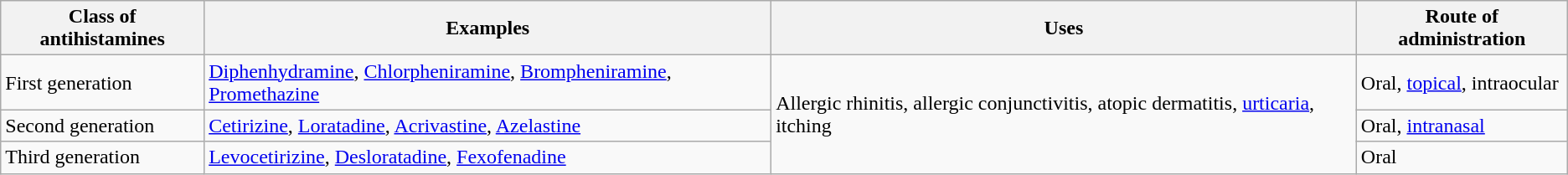<table class="wikitable">
<tr>
<th>Class of antihistamines</th>
<th>Examples</th>
<th>Uses</th>
<th>Route of administration</th>
</tr>
<tr>
<td>First generation</td>
<td><a href='#'>Diphenhydramine</a>, <a href='#'>Chlorpheniramine</a>, <a href='#'>Brompheniramine</a>, <a href='#'>Promethazine</a></td>
<td rowspan="3">Allergic rhinitis, allergic conjunctivitis, atopic dermatitis, <a href='#'>urticaria</a>, itching</td>
<td>Oral, <a href='#'>topical</a>, intraocular</td>
</tr>
<tr>
<td>Second generation</td>
<td><a href='#'>Cetirizine</a>, <a href='#'>Loratadine</a>, <a href='#'>Acrivastine</a>, <a href='#'>Azelastine</a></td>
<td>Oral, <a href='#'>intranasal</a></td>
</tr>
<tr>
<td>Third generation</td>
<td><a href='#'>Levocetirizine</a>, <a href='#'>Desloratadine</a>, <a href='#'>Fexofenadine</a></td>
<td>Oral</td>
</tr>
</table>
